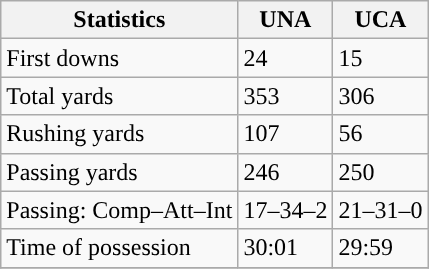<table class="wikitable" style="float: left;">
<tr>
<th>Statistics</th>
<th>UNA</th>
<th>UCA</th>
</tr>
<tr>
<td>First downs</td>
<td>24</td>
<td>15</td>
</tr>
<tr>
<td>Total yards</td>
<td>353</td>
<td>306</td>
</tr>
<tr>
<td>Rushing yards</td>
<td>107</td>
<td>56</td>
</tr>
<tr>
<td>Passing yards</td>
<td>246</td>
<td>250</td>
</tr>
<tr>
<td>Passing: Comp–Att–Int</td>
<td>17–34–2</td>
<td>21–31–0</td>
</tr>
<tr>
<td>Time of possession</td>
<td>30:01</td>
<td>29:59</td>
</tr>
<tr>
</tr>
</table>
